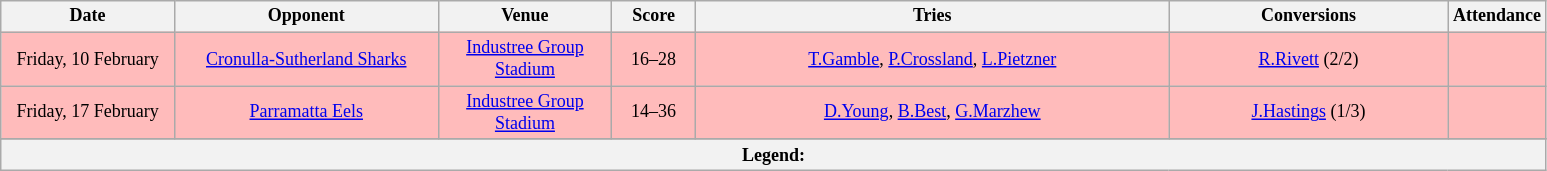<table class="wikitable" style="font-size:75%; text-align:center;">
<tr>
<th style="width:110px;">Date</th>
<th style="width:170px;">Opponent</th>
<th style="width:110px;">Venue</th>
<th style="width:50px;">Score</th>
<th style="width:310px;">Tries</th>
<th style="width:180px;">Conversions</th>
<th style="width:60px;">Attendance</th>
</tr>
<tr style="background:#FFBBBB;">
<td>Friday, 10 February</td>
<td> <a href='#'>Cronulla-Sutherland Sharks</a></td>
<td><a href='#'>Industree Group Stadium</a></td>
<td style="text-align:center;">16–28</td>
<td><a href='#'>T.Gamble</a>, <a href='#'>P.Crossland</a>, <a href='#'>L.Pietzner</a></td>
<td><a href='#'>R.Rivett</a> (2/2)</td>
<td style="text-align:center;"></td>
</tr>
<tr style="background:#FFBBBB;">
<td>Friday, 17 February</td>
<td> <a href='#'>Parramatta Eels</a></td>
<td><a href='#'>Industree Group Stadium</a></td>
<td style="text-align:center;">14–36</td>
<td><a href='#'>D.Young</a>, <a href='#'>B.Best</a>, <a href='#'>G.Marzhew</a></td>
<td><a href='#'>J.Hastings</a> (1/3)</td>
<td style="text-align:center;"></td>
</tr>
<tr style="background:#cfc;">
</tr>
<tr>
<th colspan="11"><strong>Legend</strong>:   </th>
</tr>
</table>
